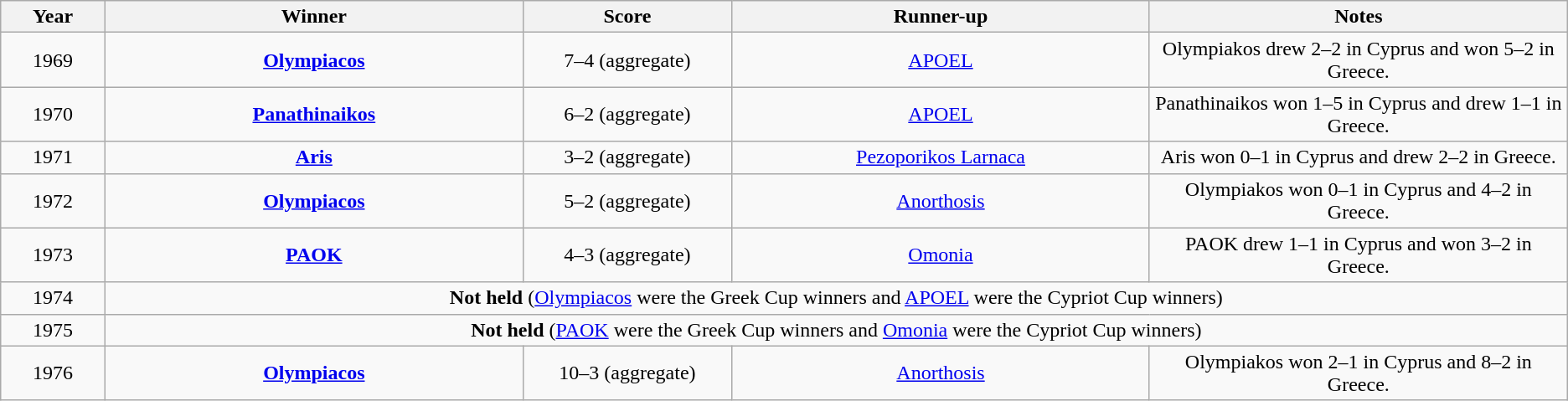<table class="wikitable" style="text-align: center;">
<tr>
<th width=5%>Year</th>
<th width=20%>Winner</th>
<th width=10%>Score</th>
<th width=20%>Runner-up</th>
<th width=20%>Notes</th>
</tr>
<tr>
<td>1969</td>
<td><strong><a href='#'>Olympiacos</a></strong></td>
<td>7–4 (aggregate)</td>
<td><a href='#'>APOEL</a></td>
<td>Olympiakos drew 2–2 in Cyprus and won 5–2 in Greece.</td>
</tr>
<tr>
<td>1970</td>
<td><strong><a href='#'>Panathinaikos</a></strong></td>
<td>6–2 (aggregate)</td>
<td><a href='#'>APOEL</a></td>
<td>Panathinaikos won 1–5 in Cyprus and drew 1–1 in Greece.</td>
</tr>
<tr>
<td>1971</td>
<td><strong><a href='#'>Aris</a></strong></td>
<td>3–2 (aggregate)</td>
<td><a href='#'>Pezoporikos Larnaca</a></td>
<td>Aris won 0–1 in Cyprus and drew 2–2 in Greece.</td>
</tr>
<tr>
<td>1972</td>
<td><strong><a href='#'>Olympiacos</a></strong></td>
<td>5–2 (aggregate)</td>
<td><a href='#'>Anorthosis</a></td>
<td>Olympiakos won 0–1 in Cyprus and 4–2 in Greece.</td>
</tr>
<tr>
<td>1973</td>
<td><strong><a href='#'>PAOK</a></strong></td>
<td>4–3 (aggregate)</td>
<td><a href='#'>Omonia</a></td>
<td>PAOK drew 1–1 in Cyprus and won 3–2 in Greece.</td>
</tr>
<tr>
<td>1974</td>
<td colspan="4" align="center"><strong>Not held</strong> (<a href='#'>Olympiacos</a> were the Greek Cup winners and <a href='#'>APOEL</a> were the Cypriot Cup winners)</td>
</tr>
<tr>
<td>1975</td>
<td colspan="4" align="center"><strong>Not held</strong> (<a href='#'>PAOK</a> were the Greek Cup winners and <a href='#'>Omonia</a> were the Cypriot Cup winners)</td>
</tr>
<tr>
<td>1976</td>
<td><strong><a href='#'>Olympiacos</a></strong></td>
<td>10–3 (aggregate)</td>
<td><a href='#'>Anorthosis</a></td>
<td>Olympiakos won 2–1 in Cyprus and 8–2 in Greece.</td>
</tr>
</table>
